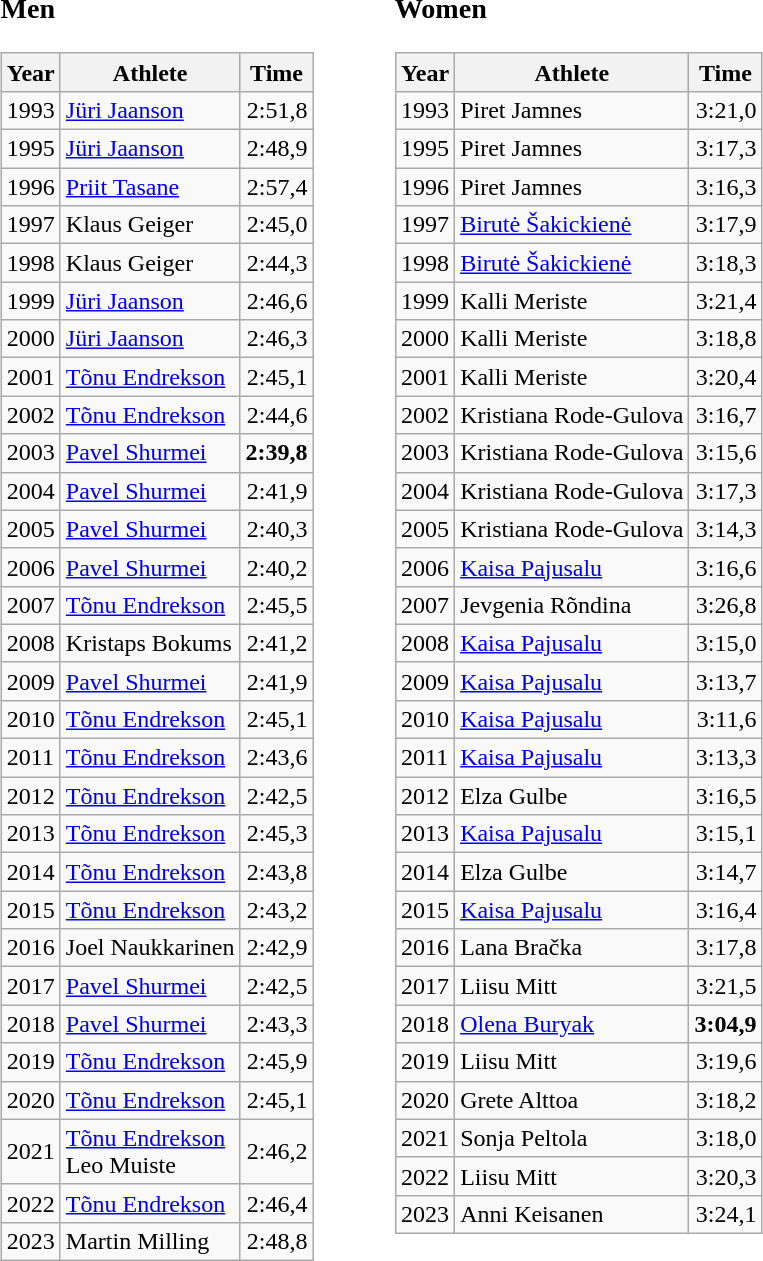<table>
<tr>
<td valign="top"><br><h3>Men</h3><table class="wikitable" style="text-align: center">
<tr>
<th rowspan="1">Year</th>
<th rowspan="1">Athlete</th>
<th rowspan="1">Time</th>
</tr>
<tr>
<td align=left>1993</td>
<td align=left> <a href='#'>Jüri Jaanson</a></td>
<td align=right>2:51,8</td>
</tr>
<tr>
<td align=left>1995</td>
<td align=left> <a href='#'>Jüri Jaanson</a></td>
<td align=right>2:48,9</td>
</tr>
<tr>
<td align=left>1996</td>
<td align=left> <a href='#'>Priit Tasane</a></td>
<td align=right>2:57,4</td>
</tr>
<tr>
<td align=left>1997</td>
<td align=left> Klaus Geiger</td>
<td align=right>2:45,0</td>
</tr>
<tr>
<td align=left>1998</td>
<td align=left> Klaus Geiger</td>
<td align=right>2:44,3</td>
</tr>
<tr>
<td align=left>1999</td>
<td align=left> <a href='#'>Jüri Jaanson</a></td>
<td align=right>2:46,6</td>
</tr>
<tr>
<td align=left>2000</td>
<td align=left> <a href='#'>Jüri Jaanson</a></td>
<td align=right>2:46,3</td>
</tr>
<tr>
<td align=left>2001</td>
<td align=left> <a href='#'>Tõnu Endrekson</a></td>
<td align=right>2:45,1</td>
</tr>
<tr>
<td align=left>2002</td>
<td align=left> <a href='#'>Tõnu Endrekson</a></td>
<td align=right>2:44,6</td>
</tr>
<tr>
<td align=left>2003</td>
<td align=left> <a href='#'>Pavel Shurmei</a></td>
<td align=right><strong>2:39,8</strong></td>
</tr>
<tr>
<td align=left>2004</td>
<td align=left> <a href='#'>Pavel Shurmei</a></td>
<td align=right>2:41,9</td>
</tr>
<tr>
<td align=left>2005</td>
<td align=left> <a href='#'>Pavel Shurmei</a></td>
<td align=right>2:40,3</td>
</tr>
<tr>
<td align=left>2006</td>
<td align=left> <a href='#'>Pavel Shurmei</a></td>
<td align=right>2:40,2</td>
</tr>
<tr>
<td align=left>2007</td>
<td align=left> <a href='#'>Tõnu Endrekson</a></td>
<td align=right>2:45,5</td>
</tr>
<tr>
<td align=left>2008</td>
<td align=left> Kristaps Bokums</td>
<td align=right>2:41,2</td>
</tr>
<tr>
<td align=left>2009</td>
<td align=left> <a href='#'>Pavel Shurmei</a></td>
<td align=right>2:41,9</td>
</tr>
<tr>
<td align=left>2010</td>
<td align=left> <a href='#'>Tõnu Endrekson</a></td>
<td align=right>2:45,1</td>
</tr>
<tr>
<td align=left>2011</td>
<td align=left> <a href='#'>Tõnu Endrekson</a></td>
<td align=right>2:43,6</td>
</tr>
<tr>
<td align=left>2012</td>
<td align=left> <a href='#'>Tõnu Endrekson</a></td>
<td align=right>2:42,5</td>
</tr>
<tr>
<td align=left>2013</td>
<td align=left> <a href='#'>Tõnu Endrekson</a></td>
<td align=right>2:45,3</td>
</tr>
<tr>
<td align=left>2014</td>
<td align=left> <a href='#'>Tõnu Endrekson</a></td>
<td align=right>2:43,8</td>
</tr>
<tr>
<td align=left>2015</td>
<td align=left> <a href='#'>Tõnu Endrekson</a></td>
<td align=right>2:43,2</td>
</tr>
<tr>
<td align=left>2016</td>
<td align=left> Joel Naukkarinen</td>
<td align=right>2:42,9</td>
</tr>
<tr>
<td align=left>2017</td>
<td align=left> <a href='#'>Pavel Shurmei</a></td>
<td align=right>2:42,5</td>
</tr>
<tr>
<td align=left>2018</td>
<td align=left> <a href='#'>Pavel Shurmei</a></td>
<td align=right>2:43,3</td>
</tr>
<tr>
<td align=left>2019</td>
<td align=left> <a href='#'>Tõnu Endrekson</a></td>
<td align=right>2:45,9</td>
</tr>
<tr>
<td align=left>2020</td>
<td align=left> <a href='#'>Tõnu Endrekson</a></td>
<td align=right>2:45,1</td>
</tr>
<tr>
<td align=left>2021</td>
<td align=left> <a href='#'>Tõnu Endrekson</a><br> Leo Muiste</td>
<td align=right>2:46,2</td>
</tr>
<tr>
<td align=left>2022</td>
<td align=left> <a href='#'>Tõnu Endrekson</a></td>
<td align=right>2:46,4</td>
</tr>
<tr>
<td align=left>2023</td>
<td align=left> Martin Milling</td>
<td align=right>2:48,8</td>
</tr>
</table>
</td>
<td width="30"> </td>
<td valign="top"><br><h3>Women</h3><table class="wikitable" style="text-align: center">
<tr>
<th rowspan="1">Year</th>
<th rowspan="1">Athlete</th>
<th rowspan="1">Time</th>
</tr>
<tr>
<td align=left>1993</td>
<td align=left> Piret Jamnes</td>
<td align=right>3:21,0</td>
</tr>
<tr>
<td align=left>1995</td>
<td align=left> Piret Jamnes</td>
<td align=right>3:17,3</td>
</tr>
<tr>
<td align=left>1996</td>
<td align=left> Piret Jamnes</td>
<td align=right>3:16,3</td>
</tr>
<tr>
<td align=left>1997</td>
<td align=left> <a href='#'>Birutė Šakickienė</a></td>
<td align=right>3:17,9</td>
</tr>
<tr>
<td align=left>1998</td>
<td align=left> <a href='#'>Birutė Šakickienė</a></td>
<td align=right>3:18,3</td>
</tr>
<tr>
<td align=left>1999</td>
<td align=left> Kalli Meriste</td>
<td align=right>3:21,4</td>
</tr>
<tr>
<td align=left>2000</td>
<td align=left> Kalli Meriste</td>
<td align=right>3:18,8</td>
</tr>
<tr>
<td align=left>2001</td>
<td align=left> Kalli Meriste</td>
<td align=right>3:20,4</td>
</tr>
<tr>
<td align=left>2002</td>
<td align=left> Kristiana Rode-Gulova</td>
<td align=right>3:16,7</td>
</tr>
<tr>
<td align=left>2003</td>
<td align=left> Kristiana Rode-Gulova</td>
<td align=right>3:15,6</td>
</tr>
<tr>
<td align=left>2004</td>
<td align=left> Kristiana Rode-Gulova</td>
<td align=right>3:17,3</td>
</tr>
<tr>
<td align=left>2005</td>
<td align=left> Kristiana Rode-Gulova</td>
<td align=right>3:14,3</td>
</tr>
<tr>
<td align=left>2006</td>
<td align=left> <a href='#'>Kaisa Pajusalu</a></td>
<td align=right>3:16,6</td>
</tr>
<tr>
<td align=left>2007</td>
<td align=left> Jevgenia Rõndina</td>
<td align=right>3:26,8</td>
</tr>
<tr>
<td align=left>2008</td>
<td align=left> <a href='#'>Kaisa Pajusalu</a></td>
<td align=right>3:15,0</td>
</tr>
<tr>
<td align=left>2009</td>
<td align=left> <a href='#'>Kaisa Pajusalu</a></td>
<td align=right>3:13,7</td>
</tr>
<tr>
<td align=left>2010</td>
<td align=left> <a href='#'>Kaisa Pajusalu</a></td>
<td align=right>3:11,6</td>
</tr>
<tr>
<td align=left>2011</td>
<td align=left> <a href='#'>Kaisa Pajusalu</a></td>
<td align=right>3:13,3</td>
</tr>
<tr>
<td align=left>2012</td>
<td align=left> Elza Gulbe</td>
<td align=right>3:16,5</td>
</tr>
<tr>
<td align=left>2013</td>
<td align=left> <a href='#'>Kaisa Pajusalu</a></td>
<td align=right>3:15,1</td>
</tr>
<tr>
<td align=left>2014</td>
<td align=left> Elza Gulbe</td>
<td align=right>3:14,7</td>
</tr>
<tr>
<td align=left>2015</td>
<td align=left> <a href='#'>Kaisa Pajusalu</a></td>
<td align=right>3:16,4</td>
</tr>
<tr>
<td align=left>2016</td>
<td align=left> Lana Bračka</td>
<td align=right>3:17,8</td>
</tr>
<tr>
<td align=left>2017</td>
<td align=left> Liisu Mitt</td>
<td align=right>3:21,5</td>
</tr>
<tr>
<td align=left>2018</td>
<td align=left> <a href='#'>Olena Buryak</a></td>
<td align=right><strong>3:04,9</strong></td>
</tr>
<tr>
<td align=left>2019</td>
<td align=left> Liisu Mitt</td>
<td align=right>3:19,6</td>
</tr>
<tr>
<td align=left>2020</td>
<td align=left> Grete Alttoa</td>
<td align=right>3:18,2</td>
</tr>
<tr>
<td align=left>2021</td>
<td align=left> Sonja Peltola</td>
<td align=right>3:18,0</td>
</tr>
<tr>
<td align=left>2022</td>
<td align=left> Liisu Mitt</td>
<td align=right>3:20,3</td>
</tr>
<tr>
<td align=left>2023</td>
<td align=left> Anni Keisanen</td>
<td align=right>3:24,1</td>
</tr>
</table>
</td>
</tr>
</table>
